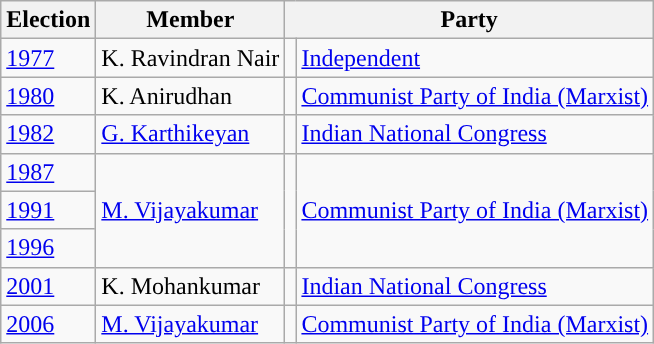<table class="wikitable sortable">
<tr>
<th>Election</th>
<th>Member</th>
<th colspan="2">Party</th>
</tr>
<tr>
<td><a href='#'>1977</a></td>
<td>K. Ravindran Nair</td>
<td style="background-color: "></td>
<td><a href='#'>Independent</a></td>
</tr>
<tr>
<td><a href='#'>1980</a></td>
<td>K. Anirudhan</td>
<td style="background-color: "></td>
<td><a href='#'>Communist Party of India (Marxist)</a></td>
</tr>
<tr>
<td><a href='#'>1982</a></td>
<td><a href='#'>G. Karthikeyan</a></td>
<td style="background-color: "></td>
<td><a href='#'>Indian National Congress</a></td>
</tr>
<tr>
<td><a href='#'>1987</a></td>
<td rowspan="3"><a href='#'>M. Vijayakumar</a></td>
<td rowspan="3" style="background-color: "></td>
<td rowspan="3"><a href='#'>Communist Party of India (Marxist)</a></td>
</tr>
<tr>
<td><a href='#'>1991</a></td>
</tr>
<tr>
<td><a href='#'>1996</a></td>
</tr>
<tr>
<td><a href='#'>2001</a></td>
<td>K. Mohankumar</td>
<td style="background-color: "></td>
<td><a href='#'>Indian National Congress</a></td>
</tr>
<tr>
<td><a href='#'>2006</a></td>
<td><a href='#'>M. Vijayakumar</a></td>
<td style="background-color: "></td>
<td><a href='#'>Communist Party of India (Marxist)</a></td>
</tr>
</table>
